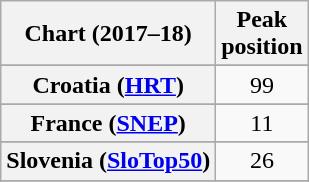<table class="wikitable sortable plainrowheaders" style="text-align:center">
<tr>
<th>Chart (2017–18)</th>
<th>Peak<br>position</th>
</tr>
<tr>
</tr>
<tr>
</tr>
<tr>
</tr>
<tr>
<th scope="row">Croatia (<a href='#'>HRT</a>)</th>
<td>99</td>
</tr>
<tr>
</tr>
<tr>
<th scope="row">France (<a href='#'>SNEP</a>)</th>
<td>11</td>
</tr>
<tr>
</tr>
<tr>
</tr>
<tr>
</tr>
<tr>
</tr>
<tr>
</tr>
<tr>
</tr>
<tr>
</tr>
<tr>
<th scope="row">Slovenia (<a href='#'>SloTop50</a>)</th>
<td>26</td>
</tr>
<tr>
</tr>
<tr>
</tr>
<tr>
</tr>
</table>
